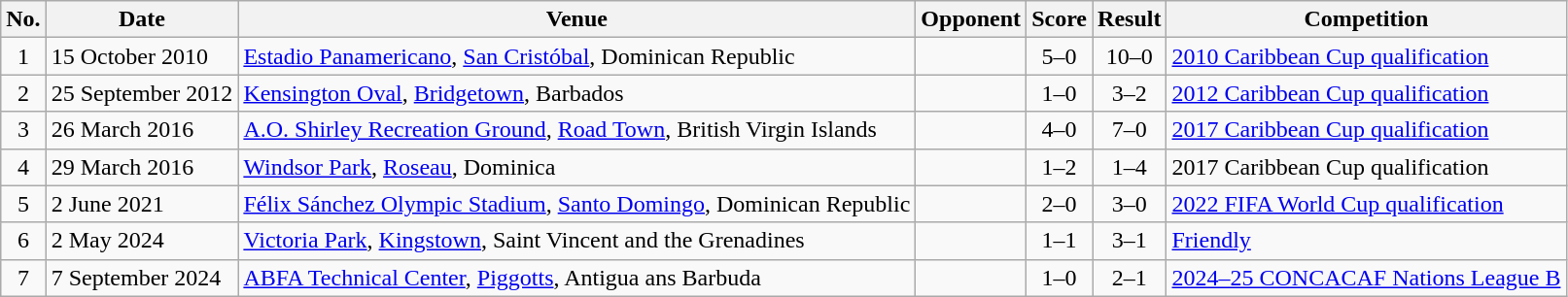<table class="wikitable sortable">
<tr>
<th scope="col">No.</th>
<th scope="col">Date</th>
<th scope="col">Venue</th>
<th scope="col">Opponent</th>
<th scope="col">Score</th>
<th scope="col">Result</th>
<th scope="col">Competition</th>
</tr>
<tr>
<td align="center">1</td>
<td>15 October 2010</td>
<td><a href='#'>Estadio Panamericano</a>, <a href='#'>San Cristóbal</a>, Dominican Republic</td>
<td></td>
<td align="center">5–0</td>
<td align="center">10–0</td>
<td><a href='#'>2010 Caribbean Cup qualification</a></td>
</tr>
<tr>
<td align="center">2</td>
<td>25 September 2012</td>
<td><a href='#'>Kensington Oval</a>, <a href='#'>Bridgetown</a>, Barbados</td>
<td></td>
<td align="center">1–0</td>
<td align="center">3–2</td>
<td><a href='#'>2012 Caribbean Cup qualification</a></td>
</tr>
<tr>
<td align="center">3</td>
<td>26 March 2016</td>
<td><a href='#'>A.O. Shirley Recreation Ground</a>, <a href='#'>Road Town</a>, British Virgin Islands</td>
<td></td>
<td align="center">4–0</td>
<td align="center">7–0</td>
<td><a href='#'>2017 Caribbean Cup qualification</a></td>
</tr>
<tr>
<td align="center">4</td>
<td>29 March 2016</td>
<td><a href='#'>Windsor Park</a>, <a href='#'>Roseau</a>, Dominica</td>
<td></td>
<td align="center">1–2</td>
<td align="center">1–4</td>
<td>2017 Caribbean Cup qualification</td>
</tr>
<tr>
<td align="center">5</td>
<td>2 June 2021</td>
<td><a href='#'>Félix Sánchez Olympic Stadium</a>, <a href='#'>Santo Domingo</a>, Dominican Republic</td>
<td></td>
<td align="center">2–0</td>
<td align="center">3–0</td>
<td><a href='#'>2022 FIFA World Cup qualification</a></td>
</tr>
<tr>
<td align="center">6</td>
<td>2 May 2024</td>
<td><a href='#'>Victoria Park</a>, <a href='#'>Kingstown</a>, Saint Vincent and the Grenadines</td>
<td></td>
<td align="center">1–1</td>
<td align="center">3–1</td>
<td><a href='#'>Friendly</a></td>
</tr>
<tr>
<td align="center">7</td>
<td>7 September 2024</td>
<td><a href='#'>ABFA Technical Center</a>, <a href='#'>Piggotts</a>, Antigua ans Barbuda</td>
<td></td>
<td align="center">1–0</td>
<td align="center">2–1</td>
<td><a href='#'>2024–25 CONCACAF Nations League B</a></td>
</tr>
</table>
